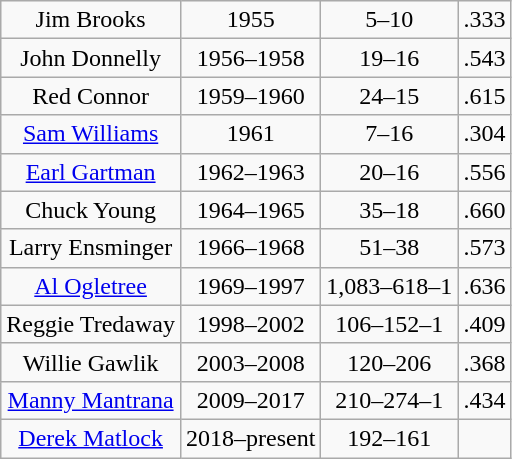<table class="wikitable" style="text-align:center">
<tr>
<td>Jim Brooks</td>
<td>1955</td>
<td>5–10</td>
<td>.333</td>
</tr>
<tr>
<td>John Donnelly</td>
<td>1956–1958</td>
<td>19–16</td>
<td>.543</td>
</tr>
<tr>
<td>Red Connor</td>
<td>1959–1960</td>
<td>24–15</td>
<td>.615</td>
</tr>
<tr>
<td><a href='#'>Sam Williams</a></td>
<td>1961</td>
<td>7–16</td>
<td>.304</td>
</tr>
<tr>
<td><a href='#'>Earl Gartman</a></td>
<td>1962–1963</td>
<td>20–16</td>
<td>.556</td>
</tr>
<tr>
<td>Chuck Young</td>
<td>1964–1965</td>
<td>35–18</td>
<td>.660</td>
</tr>
<tr>
<td>Larry Ensminger</td>
<td>1966–1968</td>
<td>51–38</td>
<td>.573</td>
</tr>
<tr>
<td><a href='#'>Al Ogletree</a></td>
<td>1969–1997</td>
<td>1,083–618–1</td>
<td>.636</td>
</tr>
<tr>
<td>Reggie Tredaway</td>
<td>1998–2002</td>
<td>106–152–1</td>
<td>.409</td>
</tr>
<tr>
<td>Willie Gawlik</td>
<td>2003–2008</td>
<td>120–206</td>
<td>.368</td>
</tr>
<tr>
<td><a href='#'>Manny Mantrana</a></td>
<td>2009–2017</td>
<td>210–274–1</td>
<td>.434</td>
</tr>
<tr>
<td><a href='#'>Derek Matlock</a></td>
<td>2018–present</td>
<td>192–161</td>
<td></td>
</tr>
</table>
